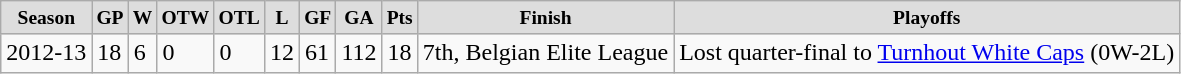<table class="wikitable">
<tr align="center" style="font-size: small; font-weight:bold; background-color:#dddddd; padding:5px;" |>
<td>Season</td>
<td>GP</td>
<td>W</td>
<td>OTW</td>
<td>OTL</td>
<td>L</td>
<td>GF</td>
<td>GA</td>
<td>Pts</td>
<td>Finish</td>
<td>Playoffs</td>
</tr>
<tr>
<td>2012-13</td>
<td>18</td>
<td>6</td>
<td>0</td>
<td>0</td>
<td>12</td>
<td>61</td>
<td>112</td>
<td>18</td>
<td>7th, Belgian Elite League</td>
<td>Lost quarter-final to <a href='#'>Turnhout White Caps</a> (0W-2L)</td>
</tr>
</table>
